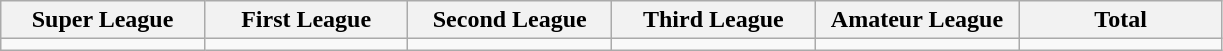<table class="wikitable">
<tr>
<th width="15%">Super League</th>
<th width="15%">First League</th>
<th width="15%">Second League</th>
<th width="15%">Third League</th>
<th width="15%">Amateur League</th>
<th width="15%">Total</th>
</tr>
<tr>
<td></td>
<td></td>
<td></td>
<td></td>
<td></td>
<td></td>
</tr>
</table>
